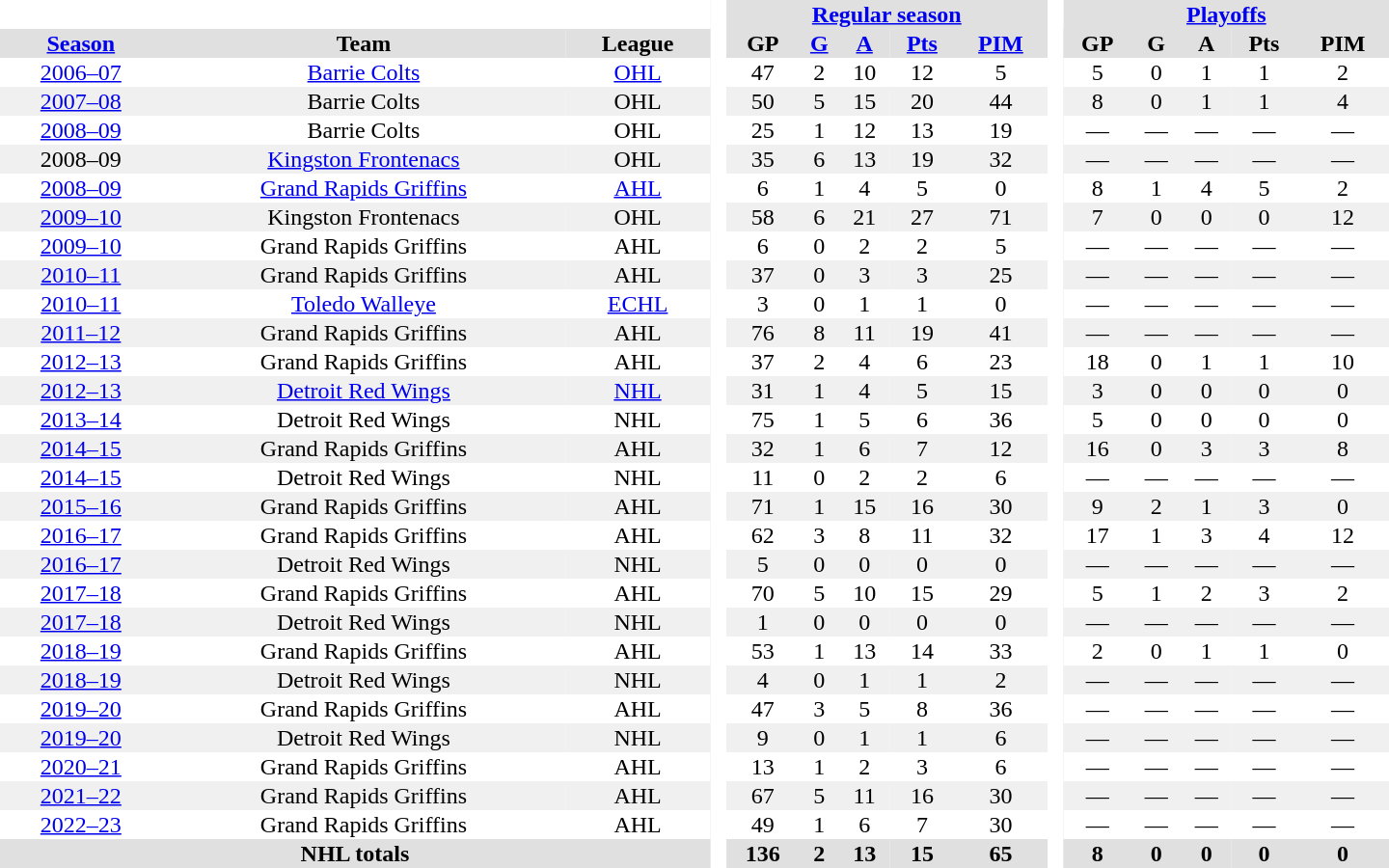<table border="0" cellpadding="1" cellspacing="0" style="text-align:center; width:60em">
<tr bgcolor="#e0e0e0">
<th colspan="3" bgcolor="#ffffff"> </th>
<th rowspan="99" bgcolor="#ffffff"> </th>
<th colspan="5"><a href='#'>Regular season</a></th>
<th rowspan="99" bgcolor="#ffffff"> </th>
<th colspan="5"><a href='#'>Playoffs</a></th>
</tr>
<tr bgcolor="#e0e0e0">
<th><a href='#'>Season</a></th>
<th>Team</th>
<th>League</th>
<th>GP</th>
<th><a href='#'>G</a></th>
<th><a href='#'>A</a></th>
<th><a href='#'>Pts</a></th>
<th><a href='#'>PIM</a></th>
<th>GP</th>
<th>G</th>
<th>A</th>
<th>Pts</th>
<th>PIM</th>
</tr>
<tr>
<td><a href='#'>2006–07</a></td>
<td><a href='#'>Barrie Colts</a></td>
<td><a href='#'>OHL</a></td>
<td>47</td>
<td>2</td>
<td>10</td>
<td>12</td>
<td>5</td>
<td>5</td>
<td>0</td>
<td>1</td>
<td>1</td>
<td>2</td>
</tr>
<tr style="text-align: center;" bgcolor="#f0f0f0"  |>
<td><a href='#'>2007–08</a></td>
<td>Barrie Colts</td>
<td>OHL</td>
<td>50</td>
<td>5</td>
<td>15</td>
<td>20</td>
<td>44</td>
<td>8</td>
<td>0</td>
<td>1</td>
<td>1</td>
<td>4</td>
</tr>
<tr>
<td><a href='#'>2008–09</a></td>
<td>Barrie Colts</td>
<td>OHL</td>
<td>25</td>
<td>1</td>
<td>12</td>
<td>13</td>
<td>19</td>
<td>—</td>
<td>—</td>
<td>—</td>
<td>—</td>
<td>—</td>
</tr>
<tr style="text-align: center;"  bgcolor="#f0f0f0" |>
<td>2008–09</td>
<td><a href='#'>Kingston Frontenacs</a></td>
<td>OHL</td>
<td>35</td>
<td>6</td>
<td>13</td>
<td>19</td>
<td>32</td>
<td>—</td>
<td>—</td>
<td>—</td>
<td>—</td>
<td>—</td>
</tr>
<tr>
<td><a href='#'>2008–09</a></td>
<td><a href='#'>Grand Rapids Griffins</a></td>
<td><a href='#'>AHL</a></td>
<td>6</td>
<td>1</td>
<td>4</td>
<td>5</td>
<td>0</td>
<td>8</td>
<td>1</td>
<td>4</td>
<td>5</td>
<td>2</td>
</tr>
<tr style="text-align: center;"  bgcolor="#f0f0f0" |>
<td><a href='#'>2009–10</a></td>
<td>Kingston Frontenacs</td>
<td>OHL</td>
<td>58</td>
<td>6</td>
<td>21</td>
<td>27</td>
<td>71</td>
<td>7</td>
<td>0</td>
<td>0</td>
<td>0</td>
<td>12</td>
</tr>
<tr>
<td><a href='#'>2009–10</a></td>
<td>Grand Rapids Griffins</td>
<td>AHL</td>
<td>6</td>
<td>0</td>
<td>2</td>
<td>2</td>
<td>5</td>
<td>—</td>
<td>—</td>
<td>—</td>
<td>—</td>
<td>—</td>
</tr>
<tr style="text-align: center;"  bgcolor="#f0f0f0" |>
<td><a href='#'>2010–11</a></td>
<td>Grand Rapids Griffins</td>
<td>AHL</td>
<td>37</td>
<td>0</td>
<td>3</td>
<td>3</td>
<td>25</td>
<td>—</td>
<td>—</td>
<td>—</td>
<td>—</td>
<td>—</td>
</tr>
<tr>
<td><a href='#'>2010–11</a></td>
<td><a href='#'>Toledo Walleye</a></td>
<td><a href='#'>ECHL</a></td>
<td>3</td>
<td>0</td>
<td>1</td>
<td>1</td>
<td>0</td>
<td>—</td>
<td>—</td>
<td>—</td>
<td>—</td>
<td>—</td>
</tr>
<tr style="text-align: center;"  bgcolor="#f0f0f0" |>
<td><a href='#'>2011–12</a></td>
<td>Grand Rapids Griffins</td>
<td>AHL</td>
<td>76</td>
<td>8</td>
<td>11</td>
<td>19</td>
<td>41</td>
<td>—</td>
<td>—</td>
<td>—</td>
<td>—</td>
<td>—</td>
</tr>
<tr>
<td><a href='#'>2012–13</a></td>
<td>Grand Rapids Griffins</td>
<td>AHL</td>
<td>37</td>
<td>2</td>
<td>4</td>
<td>6</td>
<td>23</td>
<td>18</td>
<td>0</td>
<td>1</td>
<td>1</td>
<td>10</td>
</tr>
<tr style="text-align: center;"  bgcolor="#f0f0f0" |>
<td><a href='#'>2012–13</a></td>
<td><a href='#'>Detroit Red Wings</a></td>
<td><a href='#'>NHL</a></td>
<td>31</td>
<td>1</td>
<td>4</td>
<td>5</td>
<td>15</td>
<td>3</td>
<td>0</td>
<td>0</td>
<td>0</td>
<td>0</td>
</tr>
<tr>
<td><a href='#'>2013–14</a></td>
<td>Detroit Red Wings</td>
<td>NHL</td>
<td>75</td>
<td>1</td>
<td>5</td>
<td>6</td>
<td>36</td>
<td>5</td>
<td>0</td>
<td>0</td>
<td>0</td>
<td>0</td>
</tr>
<tr style="text-align: center;"  bgcolor="#f0f0f0" |>
<td><a href='#'>2014–15</a></td>
<td>Grand Rapids Griffins</td>
<td>AHL</td>
<td>32</td>
<td>1</td>
<td>6</td>
<td>7</td>
<td>12</td>
<td>16</td>
<td>0</td>
<td>3</td>
<td>3</td>
<td>8</td>
</tr>
<tr>
<td><a href='#'>2014–15</a></td>
<td>Detroit Red Wings</td>
<td>NHL</td>
<td>11</td>
<td>0</td>
<td>2</td>
<td>2</td>
<td>6</td>
<td>—</td>
<td>—</td>
<td>—</td>
<td>—</td>
<td>—</td>
</tr>
<tr style="text-align: center;"  bgcolor="#f0f0f0" |>
<td><a href='#'>2015–16</a></td>
<td>Grand Rapids Griffins</td>
<td>AHL</td>
<td>71</td>
<td>1</td>
<td>15</td>
<td>16</td>
<td>30</td>
<td>9</td>
<td>2</td>
<td>1</td>
<td>3</td>
<td>0</td>
</tr>
<tr>
<td><a href='#'>2016–17</a></td>
<td>Grand Rapids Griffins</td>
<td>AHL</td>
<td>62</td>
<td>3</td>
<td>8</td>
<td>11</td>
<td>32</td>
<td>17</td>
<td>1</td>
<td>3</td>
<td>4</td>
<td>12</td>
</tr>
<tr style="text-align: center;"  bgcolor="#f0f0f0" |>
<td><a href='#'>2016–17</a></td>
<td>Detroit Red Wings</td>
<td>NHL</td>
<td>5</td>
<td>0</td>
<td>0</td>
<td>0</td>
<td>0</td>
<td>—</td>
<td>—</td>
<td>—</td>
<td>—</td>
<td>—</td>
</tr>
<tr>
<td><a href='#'>2017–18</a></td>
<td>Grand Rapids Griffins</td>
<td>AHL</td>
<td>70</td>
<td>5</td>
<td>10</td>
<td>15</td>
<td>29</td>
<td>5</td>
<td>1</td>
<td>2</td>
<td>3</td>
<td>2</td>
</tr>
<tr style="text-align: center;"  bgcolor="#f0f0f0" |>
<td><a href='#'>2017–18</a></td>
<td>Detroit Red Wings</td>
<td>NHL</td>
<td>1</td>
<td>0</td>
<td>0</td>
<td>0</td>
<td>0</td>
<td>—</td>
<td>—</td>
<td>—</td>
<td>—</td>
<td>—</td>
</tr>
<tr>
<td><a href='#'>2018–19</a></td>
<td>Grand Rapids Griffins</td>
<td>AHL</td>
<td>53</td>
<td>1</td>
<td>13</td>
<td>14</td>
<td>33</td>
<td>2</td>
<td>0</td>
<td>1</td>
<td>1</td>
<td>0</td>
</tr>
<tr style="text-align: center;"  bgcolor="#f0f0f0" |>
<td><a href='#'>2018–19</a></td>
<td>Detroit Red Wings</td>
<td>NHL</td>
<td>4</td>
<td>0</td>
<td>1</td>
<td>1</td>
<td>2</td>
<td>—</td>
<td>—</td>
<td>—</td>
<td>—</td>
<td>—</td>
</tr>
<tr style="text-align: center;">
<td><a href='#'>2019–20</a></td>
<td>Grand Rapids Griffins</td>
<td>AHL</td>
<td>47</td>
<td>3</td>
<td>5</td>
<td>8</td>
<td>36</td>
<td>—</td>
<td>—</td>
<td>—</td>
<td>—</td>
<td>—</td>
</tr>
<tr style="text-align: center;"  bgcolor="#f0f0f0" |>
<td><a href='#'>2019–20</a></td>
<td>Detroit Red Wings</td>
<td>NHL</td>
<td>9</td>
<td>0</td>
<td>1</td>
<td>1</td>
<td>6</td>
<td>—</td>
<td>—</td>
<td>—</td>
<td>—</td>
<td>—</td>
</tr>
<tr style="text-align: center;">
<td><a href='#'>2020–21</a></td>
<td>Grand Rapids Griffins</td>
<td>AHL</td>
<td>13</td>
<td>1</td>
<td>2</td>
<td>3</td>
<td>6</td>
<td>—</td>
<td>—</td>
<td>—</td>
<td>—</td>
<td>—</td>
</tr>
<tr style="text-align: center;"  bgcolor="#f0f0f0" |>
<td><a href='#'>2021–22</a></td>
<td>Grand Rapids Griffins</td>
<td>AHL</td>
<td>67</td>
<td>5</td>
<td>11</td>
<td>16</td>
<td>30</td>
<td>—</td>
<td>—</td>
<td>—</td>
<td>—</td>
<td>—</td>
</tr>
<tr style="text-align: center;">
<td><a href='#'>2022–23</a></td>
<td>Grand Rapids Griffins</td>
<td>AHL</td>
<td>49</td>
<td>1</td>
<td>6</td>
<td>7</td>
<td>30</td>
<td>—</td>
<td>—</td>
<td>—</td>
<td>—</td>
<td>—</td>
</tr>
<tr bgcolor="#e0e0e0">
<th colspan="3">NHL totals</th>
<th>136</th>
<th>2</th>
<th>13</th>
<th>15</th>
<th>65</th>
<th>8</th>
<th>0</th>
<th>0</th>
<th>0</th>
<th>0</th>
</tr>
</table>
